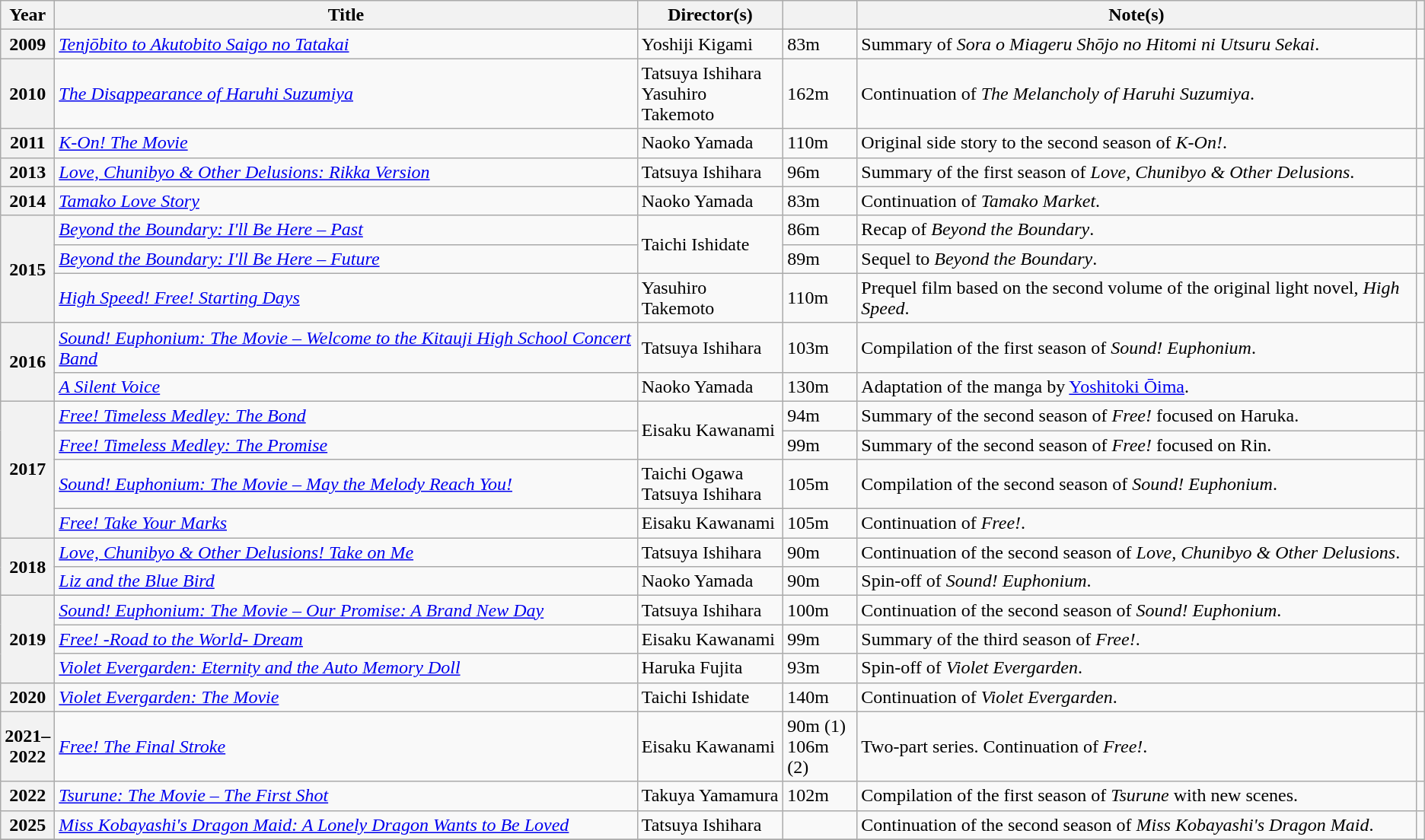<table class="wikitable sortable plainrowheaders">
<tr>
<th scope="col" class="unsortable" width=10>Year</th>
<th scope="col">Title</th>
<th scope="col">Director(s)</th>
<th scope="col"></th>
<th scope="col" class="unsortable">Note(s)</th>
<th scope="col" class="unsortable"></th>
</tr>
<tr>
<th scope="row">2009</th>
<td><em><a href='#'>Tenjōbito to Akutobito Saigo no Tatakai</a></em></td>
<td>Yoshiji Kigami</td>
<td>83m</td>
<td style="text-align:left;">Summary of <em>Sora o Miageru Shōjo no Hitomi ni Utsuru Sekai</em>.</td>
<td></td>
</tr>
<tr>
<th scope="row">2010</th>
<td><em><a href='#'>The Disappearance of Haruhi Suzumiya</a></em></td>
<td>Tatsuya Ishihara<br>Yasuhiro Takemoto</td>
<td>162m</td>
<td style="text-align:left;">Continuation of <em>The Melancholy of Haruhi Suzumiya</em>.</td>
<td></td>
</tr>
<tr>
<th scope="row">2011</th>
<td><em><a href='#'>K-On! The Movie</a></em></td>
<td>Naoko Yamada</td>
<td>110m</td>
<td style="text-align:left;">Original side story to the second season of <em>K-On!</em>.</td>
<td></td>
</tr>
<tr>
<th scope="row">2013</th>
<td><em><a href='#'>Love, Chunibyo & Other Delusions: Rikka Version</a></em></td>
<td>Tatsuya Ishihara</td>
<td>96m</td>
<td style="text-align:left;">Summary of the first season of <em>Love, Chunibyo & Other Delusions</em>.</td>
<td></td>
</tr>
<tr>
<th scope="row">2014</th>
<td><em><a href='#'>Tamako Love Story</a></em></td>
<td>Naoko Yamada</td>
<td>83m</td>
<td style="text-align:left">Continuation of <em>Tamako Market</em>.</td>
<td></td>
</tr>
<tr>
<th scope="row" rowspan="3">2015</th>
<td><em><a href='#'>Beyond the Boundary: I'll Be Here – Past</a></em></td>
<td rowspan="2">Taichi Ishidate</td>
<td>86m</td>
<td style="text-align:left">Recap of <em>Beyond the Boundary</em>.</td>
<td></td>
</tr>
<tr>
<td><em><a href='#'>Beyond the Boundary: I'll Be Here – Future</a></em></td>
<td>89m</td>
<td style="text-align:left">Sequel to <em>Beyond the Boundary</em>.</td>
<td></td>
</tr>
<tr>
<td><em><a href='#'>High Speed! Free! Starting Days</a></em></td>
<td>Yasuhiro Takemoto</td>
<td>110m</td>
<td style="text-align:left">Prequel film based on the second volume of the original light novel, <em>High Speed</em>.</td>
<td></td>
</tr>
<tr>
<th scope="row" rowspan="2">2016</th>
<td><em><a href='#'>Sound! Euphonium: The Movie – Welcome to the Kitauji High School Concert Band</a></em></td>
<td>Tatsuya Ishihara</td>
<td>103m</td>
<td style="text-align:left">Compilation of the first season of <em>Sound! Euphonium</em>.</td>
<td></td>
</tr>
<tr>
<td><em><a href='#'>A Silent Voice</a></em></td>
<td>Naoko Yamada</td>
<td>130m</td>
<td style="text-align:left">Adaptation of the manga by <a href='#'>Yoshitoki Ōima</a>.</td>
<td></td>
</tr>
<tr>
<th scope="row" rowspan="4">2017</th>
<td><em><a href='#'>Free! Timeless Medley: The Bond</a></em></td>
<td rowspan="2">Eisaku Kawanami</td>
<td>94m</td>
<td style="text-align:left">Summary of the second season of <em>Free!</em> focused on Haruka.</td>
<td></td>
</tr>
<tr>
<td><em><a href='#'>Free! Timeless Medley: The Promise</a></em></td>
<td>99m</td>
<td style="text-align:left">Summary of the second season of <em>Free!</em> focused on Rin.</td>
<td></td>
</tr>
<tr>
<td><em><a href='#'>Sound! Euphonium: The Movie – May the Melody Reach You!</a></em></td>
<td>Taichi Ogawa<br>Tatsuya Ishihara</td>
<td>105m</td>
<td style="text-align:left">Compilation of the second season of <em>Sound! Euphonium</em>.</td>
<td></td>
</tr>
<tr>
<td><em><a href='#'>Free! Take Your Marks</a></em></td>
<td>Eisaku Kawanami</td>
<td>105m</td>
<td style="text-align:left">Continuation of <em>Free!</em>.</td>
<td></td>
</tr>
<tr>
<th scope="row" rowspan="2">2018</th>
<td><em><a href='#'>Love, Chunibyo & Other Delusions! Take on Me</a></em></td>
<td>Tatsuya Ishihara</td>
<td>90m</td>
<td style="text-align:left">Continuation of the second season of <em>Love, Chunibyo & Other Delusions</em>.</td>
<td></td>
</tr>
<tr>
<td><em><a href='#'>Liz and the Blue Bird</a></em></td>
<td>Naoko Yamada</td>
<td>90m</td>
<td style="text-align:left">Spin-off of <em>Sound! Euphonium</em>.</td>
<td></td>
</tr>
<tr>
<th scope="row" rowspan="3">2019</th>
<td><em><a href='#'>Sound! Euphonium: The Movie – Our Promise: A Brand New Day</a></em></td>
<td>Tatsuya Ishihara</td>
<td>100m</td>
<td style="text-align:left">Continuation of the second season of <em>Sound! Euphonium</em>.</td>
<td></td>
</tr>
<tr>
<td><em><a href='#'>Free! -Road to the World- Dream</a></em></td>
<td>Eisaku Kawanami</td>
<td>99m</td>
<td style="text-align:left">Summary of the third season of <em>Free!</em>.</td>
<td></td>
</tr>
<tr>
<td><em><a href='#'>Violet Evergarden: Eternity and the Auto Memory Doll</a></em></td>
<td>Haruka Fujita</td>
<td>93m</td>
<td style="text-align:left">Spin-off of <em>Violet Evergarden</em>.</td>
<td></td>
</tr>
<tr>
<th scope="row">2020</th>
<td><em><a href='#'>Violet Evergarden: The Movie</a></em></td>
<td>Taichi Ishidate</td>
<td>140m</td>
<td style="text-align:left">Continuation of <em>Violet Evergarden</em>.</td>
<td></td>
</tr>
<tr>
<th scope="row">2021–2022</th>
<td><em><a href='#'>Free! The Final Stroke</a></em></td>
<td>Eisaku Kawanami</td>
<td>90m (1)<br>106m (2)</td>
<td style="text-align:left">Two-part series. Continuation of <em>Free!</em>.</td>
<td></td>
</tr>
<tr>
<th scope="row">2022</th>
<td><em><a href='#'>Tsurune: The Movie – The First Shot</a></em></td>
<td>Takuya Yamamura</td>
<td>102m</td>
<td style="text-align:left">Compilation of the first season of <em>Tsurune</em> with new scenes.</td>
<td></td>
</tr>
<tr>
<th scope="row">2025</th>
<td><em><a href='#'>Miss Kobayashi's Dragon Maid: A Lonely Dragon Wants to Be Loved</a></em></td>
<td>Tatsuya Ishihara</td>
<td></td>
<td style="text-align:left">Continuation of the second season of <em>Miss Kobayashi's Dragon Maid</em>.</td>
<td></td>
</tr>
<tr>
</tr>
</table>
